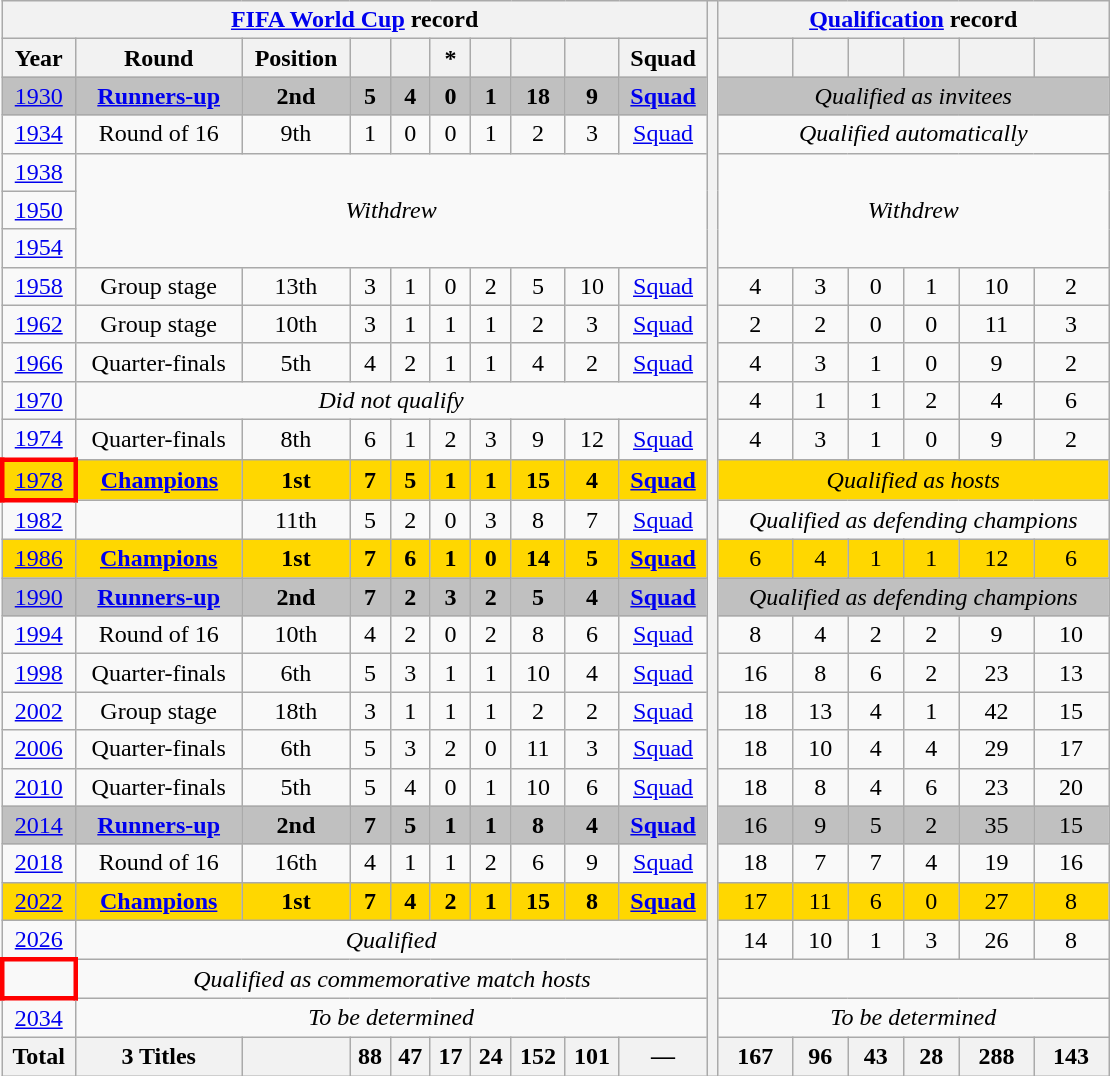<table class="wikitable" style="text-align: center;">
<tr>
<th colspan=10><a href='#'>FIFA World Cup</a> record</th>
<th width=1% rowspan=28></th>
<th colspan=6><a href='#'>Qualification</a> record</th>
</tr>
<tr>
<th>Year</th>
<th>Round</th>
<th>Position</th>
<th></th>
<th></th>
<th>*</th>
<th></th>
<th></th>
<th></th>
<th>Squad</th>
<th></th>
<th></th>
<th></th>
<th></th>
<th></th>
<th></th>
</tr>
<tr style="background:Silver;">
<td> <a href='#'>1930</a></td>
<td><strong><a href='#'>Runners-up</a></strong></td>
<td><strong>2nd</strong></td>
<td><strong>5</strong></td>
<td><strong>4</strong></td>
<td><strong>0</strong></td>
<td><strong>1</strong></td>
<td><strong>18</strong></td>
<td><strong>9</strong></td>
<td><strong><a href='#'>Squad</a></strong></td>
<td colspan=6><em>Qualified as invitees</em></td>
</tr>
<tr>
<td> <a href='#'>1934</a></td>
<td>Round of 16</td>
<td>9th</td>
<td>1</td>
<td>0</td>
<td>0</td>
<td>1</td>
<td>2</td>
<td>3</td>
<td><a href='#'>Squad</a></td>
<td colspan=6><em>Qualified automatically</em></td>
</tr>
<tr>
<td> <a href='#'>1938</a></td>
<td colspan=9 rowspan=3><em>Withdrew</em></td>
<td colspan=6 rowspan=3><em>Withdrew</em></td>
</tr>
<tr>
<td> <a href='#'>1950</a></td>
</tr>
<tr>
<td> <a href='#'>1954</a></td>
</tr>
<tr>
<td> <a href='#'>1958</a></td>
<td>Group stage</td>
<td>13th</td>
<td>3</td>
<td>1</td>
<td>0</td>
<td>2</td>
<td>5</td>
<td>10</td>
<td><a href='#'>Squad</a></td>
<td>4</td>
<td>3</td>
<td>0</td>
<td>1</td>
<td>10</td>
<td>2</td>
</tr>
<tr>
<td> <a href='#'>1962</a></td>
<td>Group stage</td>
<td>10th</td>
<td>3</td>
<td>1</td>
<td>1</td>
<td>1</td>
<td>2</td>
<td>3</td>
<td><a href='#'>Squad</a></td>
<td>2</td>
<td>2</td>
<td>0</td>
<td>0</td>
<td>11</td>
<td>3</td>
</tr>
<tr>
<td> <a href='#'>1966</a></td>
<td>Quarter-finals</td>
<td>5th</td>
<td>4</td>
<td>2</td>
<td>1</td>
<td>1</td>
<td>4</td>
<td>2</td>
<td><a href='#'>Squad</a></td>
<td>4</td>
<td>3</td>
<td>1</td>
<td>0</td>
<td>9</td>
<td>2</td>
</tr>
<tr>
<td> <a href='#'>1970</a></td>
<td colspan=9><em>Did not qualify</em></td>
<td>4</td>
<td>1</td>
<td>1</td>
<td>2</td>
<td>4</td>
<td>6</td>
</tr>
<tr>
<td> <a href='#'>1974</a></td>
<td>Quarter-finals</td>
<td>8th</td>
<td>6</td>
<td>1</td>
<td>2</td>
<td>3</td>
<td>9</td>
<td>12</td>
<td><a href='#'>Squad</a></td>
<td>4</td>
<td>3</td>
<td>1</td>
<td>0</td>
<td>9</td>
<td>2</td>
</tr>
<tr style="background:Gold">
<td style="border: 3px solid red"> <a href='#'>1978</a></td>
<td><strong><a href='#'>Champions</a></strong></td>
<td><strong>1st</strong></td>
<td><strong>7</strong></td>
<td><strong>5</strong></td>
<td><strong>1</strong></td>
<td><strong>1</strong></td>
<td><strong>15</strong></td>
<td><strong>4</strong></td>
<td><strong><a href='#'>Squad</a></strong></td>
<td colspan=6><em>Qualified as hosts</em></td>
</tr>
<tr>
<td> <a href='#'>1982</a></td>
<td></td>
<td>11th</td>
<td>5</td>
<td>2</td>
<td>0</td>
<td>3</td>
<td>8</td>
<td>7</td>
<td><a href='#'>Squad</a></td>
<td colspan=6><em>Qualified as defending champions</em></td>
</tr>
<tr style="background:Gold;">
<td> <a href='#'>1986</a></td>
<td><strong><a href='#'>Champions</a></strong></td>
<td><strong>1st</strong></td>
<td><strong>7</strong></td>
<td><strong>6</strong></td>
<td><strong>1</strong></td>
<td><strong>0</strong></td>
<td><strong>14</strong></td>
<td><strong>5</strong></td>
<td><strong><a href='#'>Squad</a></strong></td>
<td>6</td>
<td>4</td>
<td>1</td>
<td>1</td>
<td>12</td>
<td>6</td>
</tr>
<tr style="background:Silver;">
<td> <a href='#'>1990</a></td>
<td><strong><a href='#'>Runners-up</a></strong></td>
<td><strong>2nd</strong></td>
<td><strong>7</strong></td>
<td><strong>2</strong></td>
<td><strong>3</strong></td>
<td><strong>2</strong></td>
<td><strong>5</strong></td>
<td><strong>4</strong></td>
<td><strong><a href='#'>Squad</a></strong></td>
<td colspan=6><em>Qualified as defending champions</em></td>
</tr>
<tr>
<td> <a href='#'>1994</a></td>
<td>Round of 16</td>
<td>10th</td>
<td>4</td>
<td>2</td>
<td>0</td>
<td>2</td>
<td>8</td>
<td>6</td>
<td><a href='#'>Squad</a></td>
<td>8</td>
<td>4</td>
<td>2</td>
<td>2</td>
<td>9</td>
<td>10</td>
</tr>
<tr>
<td> <a href='#'>1998</a></td>
<td>Quarter-finals</td>
<td>6th</td>
<td>5</td>
<td>3</td>
<td>1</td>
<td>1</td>
<td>10</td>
<td>4</td>
<td><a href='#'>Squad</a></td>
<td>16</td>
<td>8</td>
<td>6</td>
<td>2</td>
<td>23</td>
<td>13</td>
</tr>
<tr>
<td>  <a href='#'>2002</a></td>
<td>Group stage</td>
<td>18th</td>
<td>3</td>
<td>1</td>
<td>1</td>
<td>1</td>
<td>2</td>
<td>2</td>
<td><a href='#'>Squad</a></td>
<td>18</td>
<td>13</td>
<td>4</td>
<td>1</td>
<td>42</td>
<td>15</td>
</tr>
<tr>
<td> <a href='#'>2006</a></td>
<td>Quarter-finals</td>
<td>6th</td>
<td>5</td>
<td>3</td>
<td>2</td>
<td>0</td>
<td>11</td>
<td>3</td>
<td><a href='#'>Squad</a></td>
<td>18</td>
<td>10</td>
<td>4</td>
<td>4</td>
<td>29</td>
<td>17</td>
</tr>
<tr>
<td> <a href='#'>2010</a></td>
<td>Quarter-finals</td>
<td>5th</td>
<td>5</td>
<td>4</td>
<td>0</td>
<td>1</td>
<td>10</td>
<td>6</td>
<td><a href='#'>Squad</a></td>
<td>18</td>
<td>8</td>
<td>4</td>
<td>6</td>
<td>23</td>
<td>20</td>
</tr>
<tr style="background:Silver;">
<td> <a href='#'>2014</a></td>
<td><strong><a href='#'>Runners-up</a></strong></td>
<td><strong>2nd</strong></td>
<td><strong>7</strong></td>
<td><strong>5</strong></td>
<td><strong>1</strong></td>
<td><strong>1</strong></td>
<td><strong>8</strong></td>
<td><strong>4</strong></td>
<td><strong><a href='#'>Squad</a></strong></td>
<td>16</td>
<td>9</td>
<td>5</td>
<td>2</td>
<td>35</td>
<td>15</td>
</tr>
<tr>
<td> <a href='#'>2018</a></td>
<td>Round of 16</td>
<td>16th</td>
<td>4</td>
<td>1</td>
<td>1</td>
<td>2</td>
<td>6</td>
<td>9</td>
<td><a href='#'>Squad</a></td>
<td>18</td>
<td>7</td>
<td>7</td>
<td>4</td>
<td>19</td>
<td>16</td>
</tr>
<tr style="background:gold;">
<td> <a href='#'>2022</a></td>
<td><strong><a href='#'>Champions</a></strong></td>
<td><strong>1st</strong></td>
<td><strong>7</strong></td>
<td><strong>4</strong></td>
<td><strong>2</strong></td>
<td><strong>1</strong></td>
<td><strong>15</strong></td>
<td><strong>8</strong></td>
<td><strong><a href='#'>Squad</a></strong></td>
<td>17</td>
<td>11</td>
<td>6</td>
<td>0</td>
<td>27</td>
<td>8</td>
</tr>
<tr>
<td>   <a href='#'>2026</a></td>
<td colspan=9><em>Qualified</em></td>
<td>14</td>
<td>10</td>
<td>1</td>
<td>3</td>
<td>26</td>
<td>8</td>
</tr>
<tr>
<td style="border: 3px solid red"></td>
<td colspan=9><em>Qualified as commemorative match hosts</em></td>
<td colspan=7></td>
</tr>
<tr>
<td> <a href='#'>2034</a></td>
<td colspan=9><em>To be determined</em></td>
<td colspan=7><em>To be determined</em></td>
</tr>
<tr>
<th>Total</th>
<th>3 Titles</th>
<th></th>
<th>88</th>
<th>47</th>
<th>17</th>
<th>24</th>
<th>152</th>
<th>101</th>
<th>—</th>
<th>167</th>
<th>96</th>
<th>43</th>
<th>28</th>
<th>288</th>
<th>143</th>
</tr>
</table>
